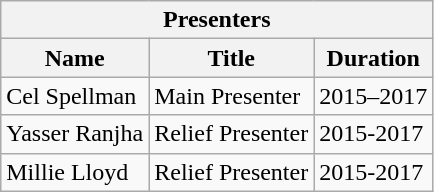<table class="wikitable">
<tr>
<th colspan=3>Presenters</th>
</tr>
<tr>
<th>Name</th>
<th>Title</th>
<th>Duration</th>
</tr>
<tr>
<td>Cel Spellman</td>
<td>Main Presenter</td>
<td>2015–2017</td>
</tr>
<tr>
<td>Yasser Ranjha</td>
<td>Relief Presenter</td>
<td>2015-2017</td>
</tr>
<tr>
<td>Millie Lloyd</td>
<td>Relief Presenter</td>
<td>2015-2017</td>
</tr>
</table>
